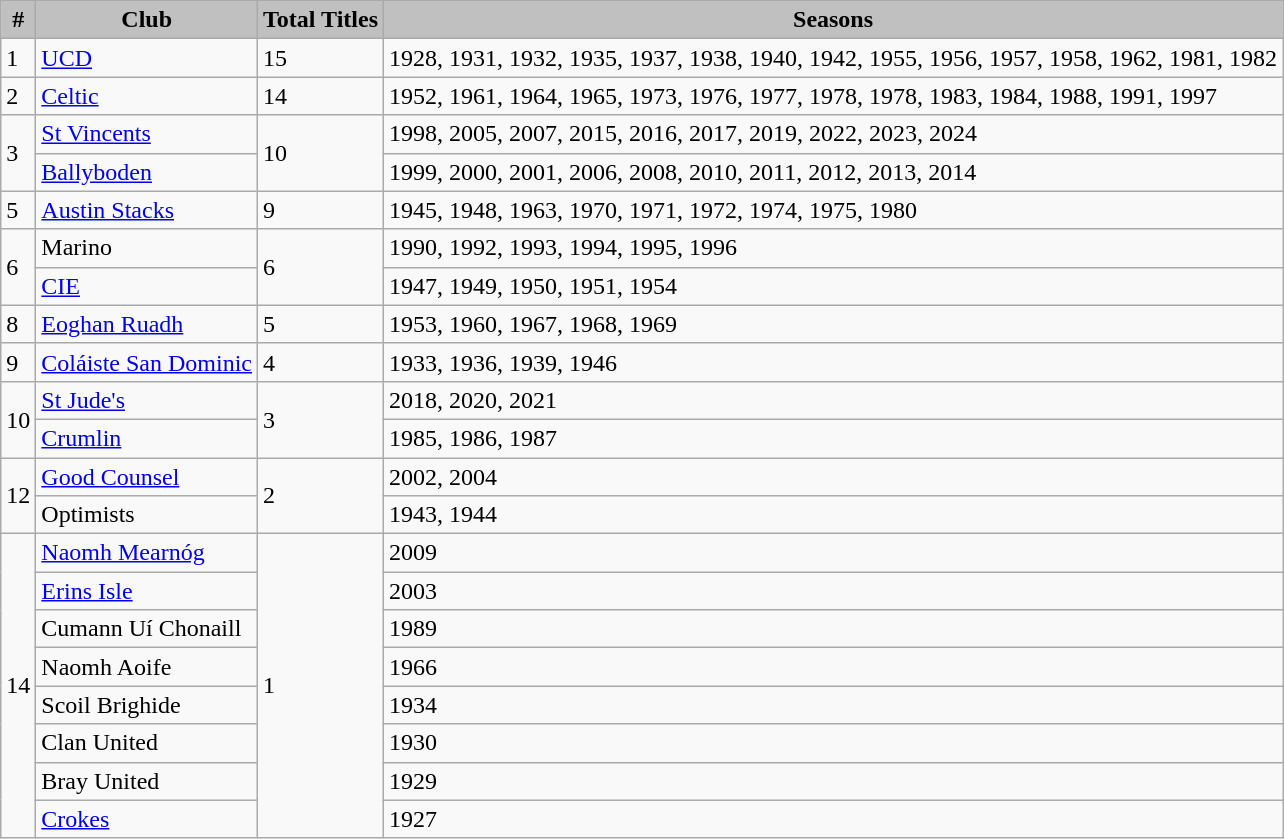<table class="wikitable" border="1">
<tr>
<th style="background:silver;">#</th>
<th style="background:silver;">Club</th>
<th style="background:silver;">Total Titles</th>
<th style="background:silver;">Seasons</th>
</tr>
<tr>
<td>1</td>
<td><a href='#'>UCD</a></td>
<td>15</td>
<td>1928, 1931, 1932, 1935, 1937, 1938, 1940, 1942, 1955, 1956, 1957, 1958, 1962, 1981, 1982</td>
</tr>
<tr>
<td>2</td>
<td><a href='#'>Celtic</a></td>
<td>14</td>
<td>1952, 1961, 1964, 1965, 1973, 1976, 1977, 1978, 1978, 1983, 1984, 1988, 1991, 1997</td>
</tr>
<tr>
<td rowspan=2>3</td>
<td><a href='#'>St Vincents</a></td>
<td rowspan=2>10</td>
<td>1998, 2005, 2007, 2015, 2016, 2017, 2019, 2022, 2023, 2024</td>
</tr>
<tr>
<td><a href='#'>Ballyboden</a></td>
<td>1999, 2000, 2001, 2006, 2008, 2010, 2011, 2012, 2013, 2014</td>
</tr>
<tr>
<td>5</td>
<td><a href='#'>Austin Stacks</a></td>
<td>9</td>
<td>1945, 1948, 1963, 1970, 1971, 1972, 1974, 1975, 1980</td>
</tr>
<tr>
<td rowspan=2>6</td>
<td>Marino</td>
<td rowspan=2>6</td>
<td>1990, 1992, 1993, 1994, 1995, 1996</td>
</tr>
<tr>
<td><a href='#'>CIE</a></td>
<td>1947, 1949, 1950, 1951, 1954</td>
</tr>
<tr>
<td>8</td>
<td><a href='#'>Eoghan Ruadh</a></td>
<td>5</td>
<td>1953, 1960, 1967, 1968, 1969</td>
</tr>
<tr>
<td>9</td>
<td><a href='#'>Coláiste San Dominic</a></td>
<td>4</td>
<td>1933, 1936, 1939, 1946</td>
</tr>
<tr>
<td rowspan=2>10</td>
<td><a href='#'>St Jude's</a></td>
<td rowspan=2>3</td>
<td>2018, 2020, 2021</td>
</tr>
<tr>
<td><a href='#'>Crumlin</a></td>
<td>1985, 1986, 1987</td>
</tr>
<tr>
<td rowspan=2>12</td>
<td><a href='#'>Good Counsel</a></td>
<td rowspan=2>2</td>
<td>2002, 2004</td>
</tr>
<tr>
<td>Optimists</td>
<td>1943, 1944</td>
</tr>
<tr>
<td rowspan=8>14</td>
<td><a href='#'>Naomh Mearnóg</a></td>
<td rowspan=8>1</td>
<td>2009</td>
</tr>
<tr>
<td><a href='#'>Erins Isle</a></td>
<td>2003</td>
</tr>
<tr>
<td>Cumann Uí Chonaill</td>
<td>1989</td>
</tr>
<tr>
<td>Naomh Aoife</td>
<td>1966</td>
</tr>
<tr>
<td>Scoil Brighide</td>
<td>1934</td>
</tr>
<tr>
<td>Clan United</td>
<td>1930</td>
</tr>
<tr>
<td>Bray United</td>
<td>1929</td>
</tr>
<tr>
<td><a href='#'>Crokes</a></td>
<td>1927</td>
</tr>
</table>
